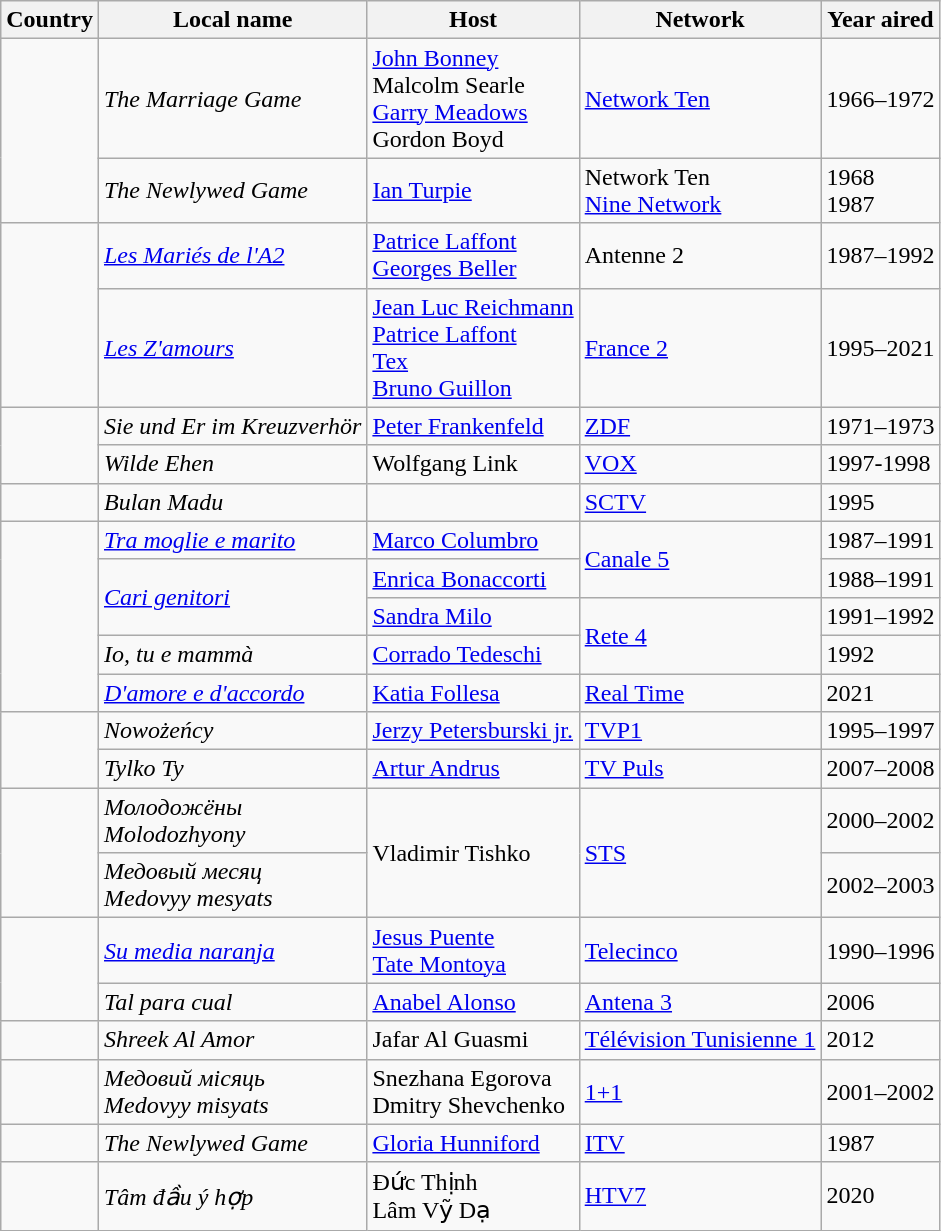<table class="wikitable">
<tr>
<th>Country</th>
<th>Local name</th>
<th>Host</th>
<th>Network</th>
<th>Year aired</th>
</tr>
<tr>
<td rowspan=2></td>
<td><em>The Marriage Game</em></td>
<td><a href='#'>John Bonney</a><br>Malcolm Searle<br><a href='#'>Garry Meadows</a><br>Gordon Boyd</td>
<td><a href='#'>Network Ten</a></td>
<td>1966–1972</td>
</tr>
<tr>
<td><em>The Newlywed Game</em></td>
<td><a href='#'>Ian Turpie</a></td>
<td>Network Ten<br><a href='#'>Nine Network</a></td>
<td>1968<br>1987</td>
</tr>
<tr>
<td rowspan=2></td>
<td><em><a href='#'>Les Mariés de l'A2</a></em></td>
<td><a href='#'>Patrice Laffont</a><br><a href='#'>Georges Beller</a></td>
<td>Antenne 2</td>
<td>1987–1992</td>
</tr>
<tr>
<td><em><a href='#'>Les Z'amours</a></em></td>
<td><a href='#'>Jean Luc Reichmann</a><br><a href='#'>Patrice Laffont</a><br><a href='#'>Tex</a><br><a href='#'>Bruno Guillon</a></td>
<td><a href='#'>France 2</a></td>
<td>1995–2021</td>
</tr>
<tr>
<td rowspan=2></td>
<td><em>Sie und Er im Kreuzverhör</em></td>
<td><a href='#'>Peter Frankenfeld</a></td>
<td><a href='#'>ZDF</a></td>
<td>1971–1973</td>
</tr>
<tr>
<td><em>Wilde Ehen</em></td>
<td>Wolfgang Link</td>
<td><a href='#'>VOX</a></td>
<td>1997-1998</td>
</tr>
<tr>
<td></td>
<td><em>Bulan Madu</em></td>
<td></td>
<td><a href='#'>SCTV</a></td>
<td>1995</td>
</tr>
<tr>
<td rowspan=5></td>
<td><em><a href='#'>Tra moglie e marito</a></em></td>
<td><a href='#'>Marco Columbro</a></td>
<td rowspan=2><a href='#'>Canale 5</a></td>
<td>1987–1991</td>
</tr>
<tr>
<td rowspan=2><em><a href='#'>Cari genitori</a></em></td>
<td><a href='#'>Enrica Bonaccorti</a></td>
<td>1988–1991</td>
</tr>
<tr>
<td><a href='#'>Sandra Milo</a></td>
<td rowspan=2><a href='#'>Rete 4</a></td>
<td>1991–1992</td>
</tr>
<tr>
<td><em>Io, tu e mammà</em></td>
<td><a href='#'>Corrado Tedeschi</a></td>
<td>1992</td>
</tr>
<tr>
<td><em><a href='#'>D'amore e d'accordo</a></em></td>
<td><a href='#'>Katia Follesa</a></td>
<td><a href='#'>Real Time</a></td>
<td>2021</td>
</tr>
<tr>
<td rowspan=2></td>
<td><em>Nowożeńcy</em></td>
<td><a href='#'>Jerzy Petersburski jr.</a></td>
<td><a href='#'>TVP1</a></td>
<td>1995–1997</td>
</tr>
<tr>
<td><em>Tylko Ty</em></td>
<td><a href='#'>Artur Andrus</a></td>
<td><a href='#'>TV Puls</a></td>
<td>2007–2008</td>
</tr>
<tr>
<td rowspan="2"></td>
<td><em>Молодожёны</em><br><em>Molodozhyony</em></td>
<td rowspan="2">Vladimir Tishko</td>
<td rowspan="2"><a href='#'>STS</a></td>
<td>2000–2002</td>
</tr>
<tr>
<td><em>Медовый месяц</em><br><em>Medovyy mesyats</em></td>
<td>2002–2003</td>
</tr>
<tr>
<td rowspan=2></td>
<td><em><a href='#'>Su media naranja</a></em></td>
<td><a href='#'>Jesus Puente</a><br><a href='#'>Tate Montoya</a></td>
<td><a href='#'>Telecinco</a></td>
<td>1990–1996</td>
</tr>
<tr>
<td><em>Tal para cual</em></td>
<td><a href='#'>Anabel Alonso</a></td>
<td><a href='#'>Antena 3</a></td>
<td>2006</td>
</tr>
<tr>
<td></td>
<td><em>Shreek Al Amor</em></td>
<td>Jafar Al Guasmi</td>
<td><a href='#'>Télévision Tunisienne 1</a></td>
<td>2012</td>
</tr>
<tr>
<td></td>
<td><em>Медовий місяць</em><br><em>Medovyy misyats</em></td>
<td>Snezhana Egorova<br>Dmitry Shevchenko</td>
<td><a href='#'>1+1</a></td>
<td>2001–2002</td>
</tr>
<tr>
<td></td>
<td><em>The Newlywed Game</em></td>
<td><a href='#'>Gloria Hunniford</a></td>
<td><a href='#'>ITV</a></td>
<td>1987</td>
</tr>
<tr>
<td></td>
<td><em>Tâm đầu ý hợp</em></td>
<td>Đức Thịnh<br>Lâm Vỹ Dạ</td>
<td><a href='#'>HTV7</a></td>
<td>2020</td>
</tr>
</table>
